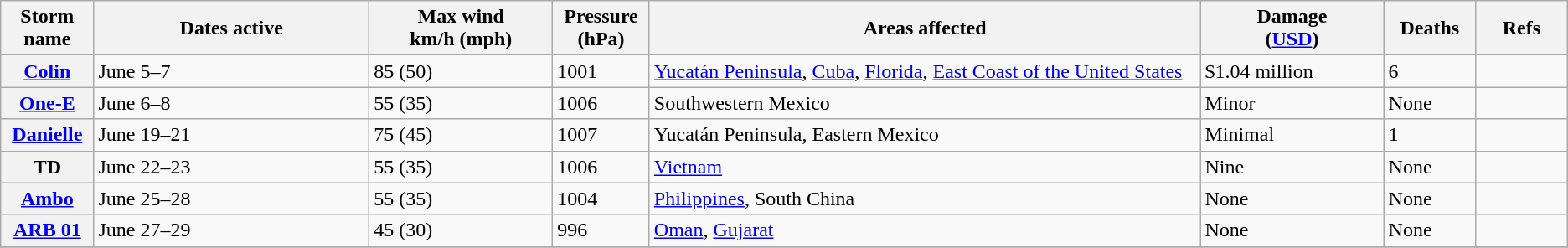<table class="wikitable sortable">
<tr>
<th width="5%">Storm name</th>
<th width="15%">Dates active</th>
<th width="10%">Max wind<br>km/h (mph)</th>
<th width="5%">Pressure<br>(hPa)</th>
<th width="30%">Areas affected</th>
<th width="10%">Damage<br>(<a href='#'>USD</a>)</th>
<th width="5%">Deaths</th>
<th width="5%">Refs</th>
</tr>
<tr>
<th><a href='#'>Colin</a></th>
<td>June 5–7</td>
<td>85 (50)</td>
<td>1001</td>
<td><a href='#'>Yucatán Peninsula</a>, <a href='#'>Cuba</a>, <a href='#'>Florida</a>, <a href='#'>East Coast of the United States</a></td>
<td>$1.04 million</td>
<td>6</td>
<td></td>
</tr>
<tr>
<th><a href='#'>One-E</a></th>
<td>June 6–8</td>
<td>55 (35)</td>
<td>1006</td>
<td>Southwestern Mexico</td>
<td>Minor</td>
<td>None</td>
<td></td>
</tr>
<tr>
<th><a href='#'>Danielle</a></th>
<td>June 19–21</td>
<td>75 (45)</td>
<td>1007</td>
<td>Yucatán Peninsula, Eastern Mexico</td>
<td>Minimal</td>
<td>1</td>
<td></td>
</tr>
<tr>
<th>TD</th>
<td>June 22–23</td>
<td>55 (35)</td>
<td>1006</td>
<td><a href='#'>Vietnam</a></td>
<td>Nine</td>
<td>None</td>
<td></td>
</tr>
<tr>
<th><a href='#'>Ambo</a></th>
<td>June 25–28</td>
<td>55 (35)</td>
<td>1004</td>
<td><a href='#'>Philippines</a>, South China</td>
<td>None</td>
<td>None</td>
<td></td>
</tr>
<tr>
<th><a href='#'>ARB 01</a></th>
<td>June 27–29</td>
<td>45 (30)</td>
<td>996</td>
<td><a href='#'>Oman</a>, <a href='#'>Gujarat</a></td>
<td>None</td>
<td>None</td>
<td></td>
</tr>
<tr>
</tr>
</table>
